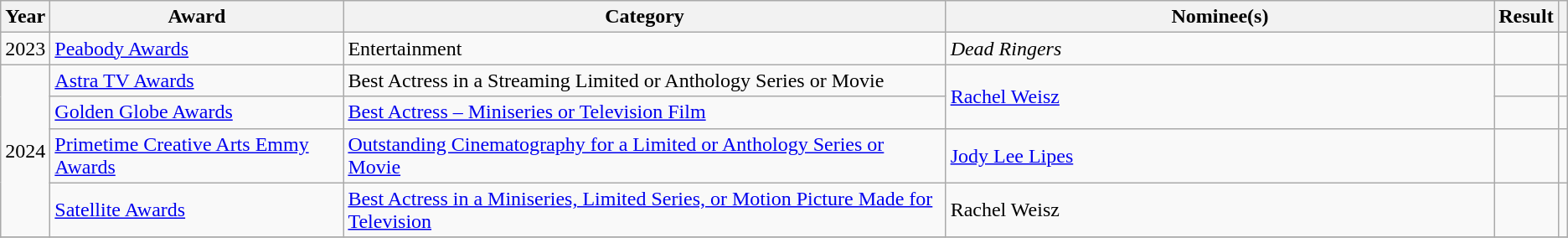<table class="wikitable plainrowheaders sortable">
<tr>
<th scope="col">Year</th>
<th scope="col">Award</th>
<th scope="col">Category</th>
<th scope="col" style="width:35%;">Nominee(s)</th>
<th scope="col">Result</th>
<th scope="col" class="unsortable"></th>
</tr>
<tr>
<td style="text-align:center">2023</td>
<td><a href='#'>Peabody Awards</a></td>
<td>Entertainment</td>
<td><em>Dead Ringers</em></td>
<td></td>
<td align="center"></td>
</tr>
<tr>
<td style="text-align:center" rowspan="4">2024</td>
<td><a href='#'>Astra TV Awards</a></td>
<td>Best Actress in a Streaming Limited or Anthology Series or Movie</td>
<td rowspan="2"><a href='#'>Rachel Weisz</a></td>
<td></td>
<td align="center"></td>
</tr>
<tr>
<td><a href='#'>Golden Globe Awards</a></td>
<td><a href='#'>Best Actress – Miniseries or Television Film</a></td>
<td></td>
<td align="center"></td>
</tr>
<tr>
<td><a href='#'>Primetime Creative Arts Emmy Awards</a></td>
<td><a href='#'>Outstanding Cinematography for a Limited or Anthology Series or Movie</a></td>
<td><a href='#'>Jody Lee Lipes</a> </td>
<td></td>
<td align=center></td>
</tr>
<tr>
<td><a href='#'>Satellite Awards</a></td>
<td><a href='#'>Best Actress in a Miniseries, Limited Series, or Motion Picture Made for Television</a></td>
<td>Rachel Weisz</td>
<td></td>
<td align="center"></td>
</tr>
<tr>
</tr>
</table>
